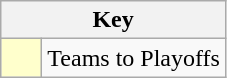<table class="wikitable" style="text-align: center;">
<tr>
<th colspan=2>Key</th>
</tr>
<tr>
<td style="background:#ffffcc; width:20px;"></td>
<td align=left>Teams to Playoffs</td>
</tr>
</table>
